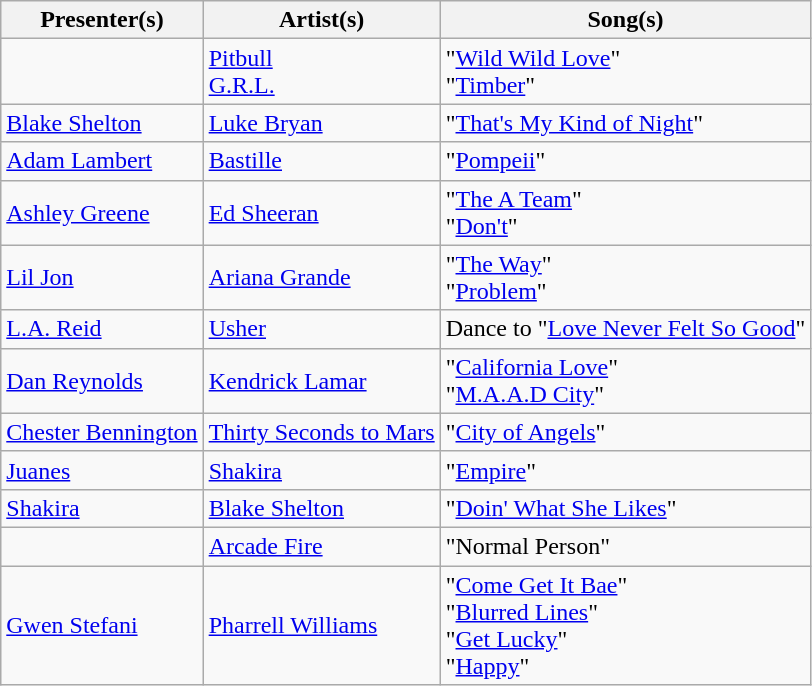<table class="wikitable">
<tr>
<th>Presenter(s)</th>
<th>Artist(s)</th>
<th>Song(s)</th>
</tr>
<tr>
<td></td>
<td><a href='#'>Pitbull</a><br><a href='#'>G.R.L.</a></td>
<td>"<a href='#'>Wild Wild Love</a>"<br>"<a href='#'>Timber</a>"</td>
</tr>
<tr>
<td><a href='#'>Blake Shelton</a></td>
<td><a href='#'>Luke Bryan</a></td>
<td>"<a href='#'>That's My Kind of Night</a>"</td>
</tr>
<tr>
<td><a href='#'>Adam Lambert</a></td>
<td><a href='#'>Bastille</a></td>
<td>"<a href='#'>Pompeii</a>"</td>
</tr>
<tr>
<td><a href='#'>Ashley Greene</a></td>
<td><a href='#'>Ed Sheeran</a></td>
<td>"<a href='#'>The A Team</a>"<br>"<a href='#'>Don't</a>"</td>
</tr>
<tr>
<td><a href='#'>Lil Jon</a></td>
<td><a href='#'>Ariana Grande</a></td>
<td>"<a href='#'>The Way</a>"<br>"<a href='#'>Problem</a>"</td>
</tr>
<tr>
<td><a href='#'>L.A. Reid</a></td>
<td><a href='#'>Usher</a></td>
<td>Dance to "<a href='#'>Love Never Felt So Good</a>"</td>
</tr>
<tr>
<td><a href='#'>Dan Reynolds</a></td>
<td><a href='#'>Kendrick Lamar</a></td>
<td>"<a href='#'>California Love</a>"<br>"<a href='#'>M.A.A.D City</a>"</td>
</tr>
<tr>
<td><a href='#'>Chester Bennington</a></td>
<td><a href='#'>Thirty Seconds to Mars</a></td>
<td>"<a href='#'>City of Angels</a>"</td>
</tr>
<tr>
<td><a href='#'>Juanes</a></td>
<td><a href='#'>Shakira</a></td>
<td>"<a href='#'>Empire</a>"</td>
</tr>
<tr>
<td><a href='#'>Shakira</a></td>
<td><a href='#'>Blake Shelton</a></td>
<td>"<a href='#'>Doin' What She Likes</a>"</td>
</tr>
<tr>
<td></td>
<td><a href='#'>Arcade Fire</a></td>
<td>"Normal Person"</td>
</tr>
<tr>
<td><a href='#'>Gwen Stefani</a></td>
<td><a href='#'>Pharrell Williams</a></td>
<td>"<a href='#'>Come Get It Bae</a>"<br>"<a href='#'>Blurred Lines</a>"<br>"<a href='#'>Get Lucky</a>"<br>"<a href='#'>Happy</a>"</td>
</tr>
</table>
